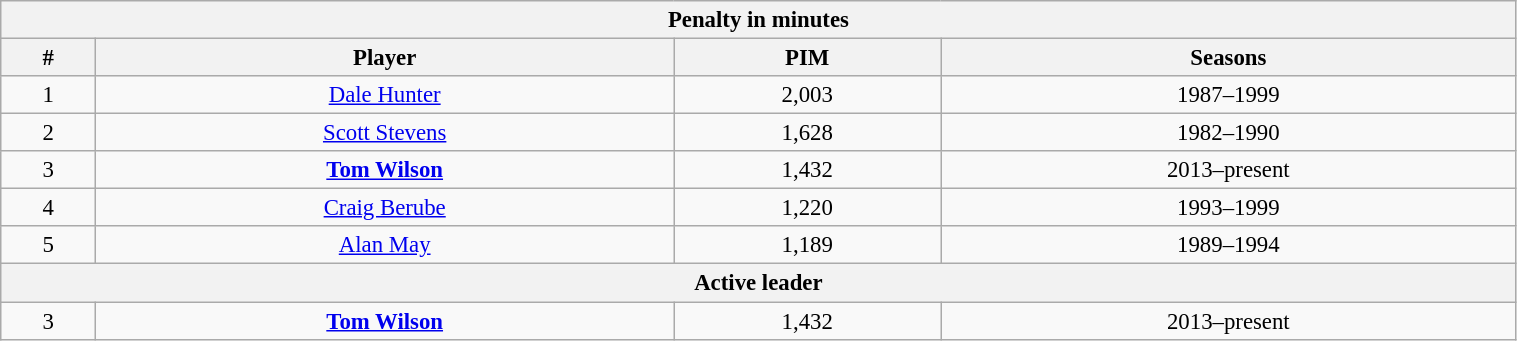<table class="wikitable" style="text-align: center; font-size: 95%" width="80%">
<tr>
<th colspan="4">Penalty in minutes</th>
</tr>
<tr>
<th>#</th>
<th>Player</th>
<th>PIM</th>
<th>Seasons</th>
</tr>
<tr>
<td>1</td>
<td><a href='#'>Dale Hunter</a></td>
<td>2,003</td>
<td>1987–1999</td>
</tr>
<tr>
<td>2</td>
<td><a href='#'>Scott Stevens</a></td>
<td>1,628</td>
<td>1982–1990</td>
</tr>
<tr>
<td>3</td>
<td><strong><a href='#'>Tom Wilson</a></strong></td>
<td>1,432</td>
<td>2013–present</td>
</tr>
<tr>
<td>4</td>
<td><a href='#'>Craig Berube</a></td>
<td>1,220</td>
<td>1993–1999</td>
</tr>
<tr>
<td>5</td>
<td><a href='#'>Alan May</a></td>
<td>1,189</td>
<td>1989–1994</td>
</tr>
<tr>
<th colspan="4">Active leader</th>
</tr>
<tr>
<td>3</td>
<td><strong><a href='#'>Tom Wilson</a></strong></td>
<td>1,432</td>
<td>2013–present</td>
</tr>
</table>
